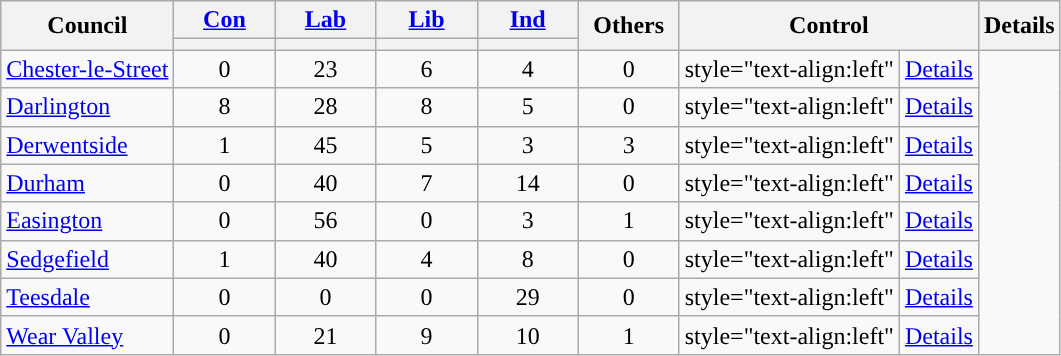<table class="wikitable" style="text-align:center;">
<tr>
<th rowspan=2>Council</th>
<th style="width:60px;"><a href='#'>Con</a></th>
<th style="width:60px;"><a href='#'>Lab</a></th>
<th style="width:60px;"><a href='#'>Lib</a></th>
<th style="width:60px;"><a href='#'>Ind</a></th>
<th style="width:60px;" rowspan=2>Others</th>
<th rowspan=2 colspan=2>Control</th>
<th rowspan=2>Details</th>
</tr>
<tr>
<th style="background:"></th>
<th style="background:"></th>
<th style="background:"></th>
<th style="background:"></th>
</tr>
<tr>
<td style="text-align:left"><a href='#'>Chester-le-Street</a></td>
<td>0</td>
<td>23</td>
<td>6</td>
<td>4</td>
<td>0</td>
<td>style="text-align:left" </td>
<td style="text-align:left"><a href='#'>Details</a></td>
</tr>
<tr>
<td style="text-align:left"><a href='#'>Darlington</a></td>
<td>8</td>
<td>28</td>
<td>8</td>
<td>5</td>
<td>0</td>
<td>style="text-align:left" </td>
<td style="text-align:left"><a href='#'>Details</a></td>
</tr>
<tr>
<td style="text-align:left"><a href='#'>Derwentside</a></td>
<td>1</td>
<td>45</td>
<td>5</td>
<td>3</td>
<td>3</td>
<td>style="text-align:left" </td>
<td style="text-align:left"><a href='#'>Details</a></td>
</tr>
<tr>
<td style="text-align:left"><a href='#'>Durham</a></td>
<td>0</td>
<td>40</td>
<td>7</td>
<td>14</td>
<td>0</td>
<td>style="text-align:left" </td>
<td style="text-align:left"><a href='#'>Details</a></td>
</tr>
<tr>
<td style="text-align:left"><a href='#'>Easington</a></td>
<td>0</td>
<td>56</td>
<td>0</td>
<td>3</td>
<td>1</td>
<td>style="text-align:left" </td>
<td style="text-align:left"><a href='#'>Details</a></td>
</tr>
<tr>
<td style="text-align:left"><a href='#'>Sedgefield</a></td>
<td>1</td>
<td>40</td>
<td>4</td>
<td>8</td>
<td>0</td>
<td>style="text-align:left" </td>
<td style="text-align:left"><a href='#'>Details</a></td>
</tr>
<tr>
<td style="text-align:left"><a href='#'>Teesdale</a></td>
<td>0</td>
<td>0</td>
<td>0</td>
<td>29</td>
<td>0</td>
<td>style="text-align:left" </td>
<td style="text-align:left"><a href='#'>Details</a></td>
</tr>
<tr>
<td style="text-align:left"><a href='#'>Wear Valley</a></td>
<td>0</td>
<td>21</td>
<td>9</td>
<td>10</td>
<td>1</td>
<td>style="text-align:left" </td>
<td style="text-align:left"><a href='#'>Details</a></td>
</tr>
</table>
